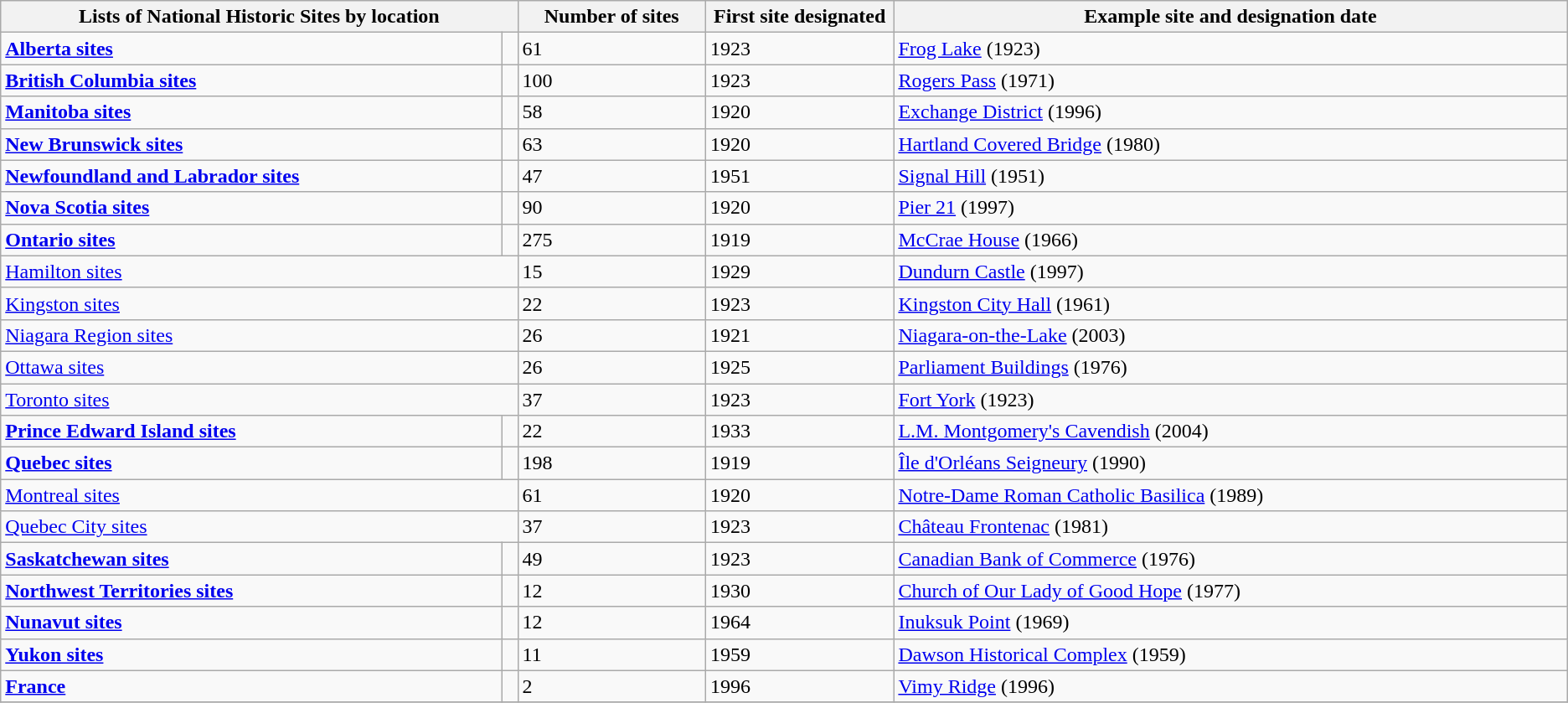<table class="wikitable sortable sticky-header" style=text-align:left;">
<tr>
<th width="33%" colspan="2" class="unsortable">Lists of National Historic Sites by location</th>
<th width="12%">Number of sites</th>
<th width="12%">First site designated</th>
<th width="43%" class="unsortable">Example site and designation date</th>
</tr>
<tr>
<td><strong><a href='#'>Alberta sites</a></strong></td>
<td></td>
<td>61</td>
<td>1923</td>
<td> <a href='#'>Frog Lake</a> (1923)</td>
</tr>
<tr>
<td><strong><a href='#'>British Columbia sites</a></strong></td>
<td></td>
<td>100</td>
<td>1923</td>
<td> <a href='#'>Rogers Pass</a> (1971)</td>
</tr>
<tr>
<td><strong><a href='#'>Manitoba sites</a></strong></td>
<td></td>
<td>58</td>
<td>1920</td>
<td> <a href='#'>Exchange District</a> (1996)</td>
</tr>
<tr>
<td><strong><a href='#'>New Brunswick sites</a></strong></td>
<td></td>
<td>63</td>
<td>1920</td>
<td> <a href='#'>Hartland Covered Bridge</a> (1980)</td>
</tr>
<tr>
<td><strong><a href='#'>Newfoundland and Labrador sites</a></strong></td>
<td></td>
<td>47</td>
<td>1951</td>
<td> <a href='#'>Signal Hill</a> (1951)</td>
</tr>
<tr>
<td><strong><a href='#'>Nova Scotia sites</a></strong></td>
<td></td>
<td>90</td>
<td>1920</td>
<td> <a href='#'>Pier 21</a> (1997)</td>
</tr>
<tr>
<td><strong><a href='#'>Ontario sites</a></strong></td>
<td></td>
<td>275</td>
<td>1919</td>
<td> <a href='#'>McCrae House</a> (1966)</td>
</tr>
<tr>
<td colspan="2"><div><a href='#'>Hamilton sites</a></div></td>
<td>15</td>
<td>1929</td>
<td> <a href='#'>Dundurn Castle</a> (1997)</td>
</tr>
<tr>
<td colspan="2"><div><a href='#'>Kingston sites</a></div></td>
<td>22</td>
<td>1923</td>
<td> <a href='#'>Kingston City Hall</a> (1961)</td>
</tr>
<tr>
<td colspan="2"><div><a href='#'>Niagara Region sites</a></div></td>
<td>26</td>
<td>1921</td>
<td> <a href='#'>Niagara-on-the-Lake</a> (2003)</td>
</tr>
<tr>
<td colspan="2"><div><a href='#'>Ottawa sites</a></div></td>
<td>26</td>
<td>1925</td>
<td> <a href='#'>Parliament Buildings</a> (1976)</td>
</tr>
<tr>
<td colspan="2"><div><a href='#'>Toronto sites</a></div></td>
<td>37</td>
<td>1923</td>
<td> <a href='#'>Fort York</a> (1923)</td>
</tr>
<tr>
<td><strong><a href='#'>Prince Edward Island sites</a></strong></td>
<td></td>
<td>22</td>
<td>1933</td>
<td> <a href='#'>L.M. Montgomery's Cavendish</a> (2004)</td>
</tr>
<tr>
<td><strong><a href='#'>Quebec sites</a></strong></td>
<td></td>
<td>198</td>
<td>1919</td>
<td> <a href='#'>Île d'Orléans Seigneury</a> (1990)</td>
</tr>
<tr>
<td colspan="2"><div><a href='#'>Montreal sites</a></div></td>
<td>61</td>
<td>1920</td>
<td> <a href='#'>Notre-Dame Roman Catholic Basilica</a> (1989)</td>
</tr>
<tr>
<td colspan="2"><div><a href='#'>Quebec City sites</a></div></td>
<td>37</td>
<td>1923</td>
<td> <a href='#'>Château Frontenac</a> (1981)</td>
</tr>
<tr>
<td><strong><a href='#'>Saskatchewan sites</a></strong></td>
<td></td>
<td>49</td>
<td>1923</td>
<td> <a href='#'>Canadian Bank of Commerce</a> (1976)</td>
</tr>
<tr>
<td><strong><a href='#'>Northwest Territories sites</a></strong></td>
<td></td>
<td>12</td>
<td>1930</td>
<td> <a href='#'>Church of Our Lady of Good Hope</a> (1977)</td>
</tr>
<tr>
<td><strong><a href='#'>Nunavut sites</a></strong></td>
<td></td>
<td>12</td>
<td>1964</td>
<td> <a href='#'>Inuksuk Point</a> (1969)</td>
</tr>
<tr>
<td><strong><a href='#'>Yukon sites</a></strong></td>
<td></td>
<td>11</td>
<td>1959</td>
<td> <a href='#'>Dawson Historical Complex</a> (1959)</td>
</tr>
<tr>
<td><strong><a href='#'>France</a></strong></td>
<td></td>
<td>2</td>
<td>1996</td>
<td><a href='#'>Vimy Ridge</a> (1996)</td>
</tr>
<tr>
</tr>
</table>
